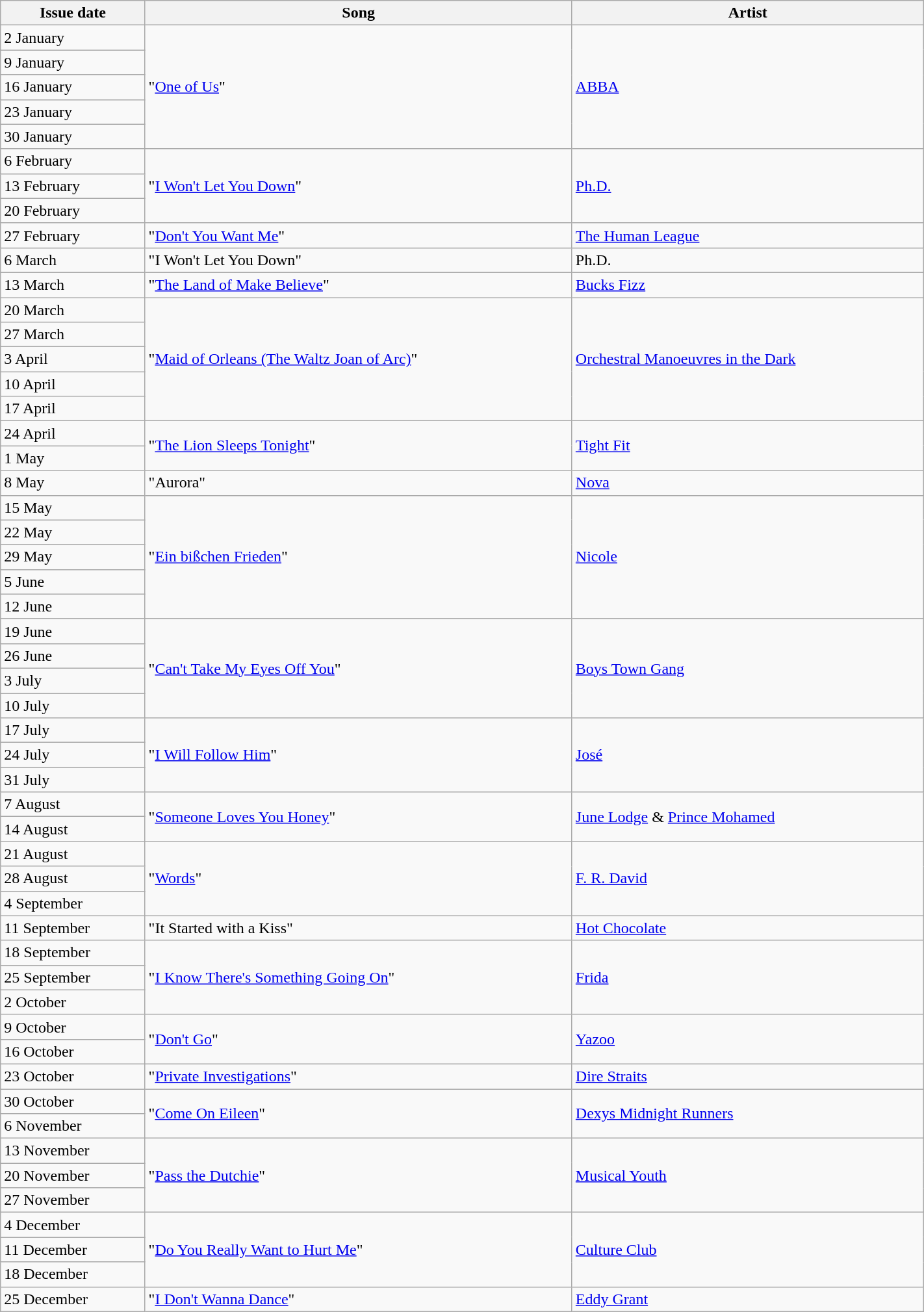<table width="75%" class=wikitable>
<tr>
<th>Issue date</th>
<th>Song</th>
<th>Artist</th>
</tr>
<tr>
<td>2 January</td>
<td rowspan="5">"<a href='#'>One of Us</a>"</td>
<td rowspan="5"><a href='#'>ABBA</a></td>
</tr>
<tr>
<td>9 January</td>
</tr>
<tr>
<td>16 January</td>
</tr>
<tr>
<td>23 January</td>
</tr>
<tr>
<td>30 January</td>
</tr>
<tr>
<td>6 February</td>
<td rowspan="3">"<a href='#'>I Won't Let You Down</a>"</td>
<td rowspan="3"><a href='#'>Ph.D.</a></td>
</tr>
<tr>
<td>13 February</td>
</tr>
<tr>
<td>20 February</td>
</tr>
<tr>
<td>27 February</td>
<td>"<a href='#'>Don't You Want Me</a>"</td>
<td><a href='#'>The Human League</a></td>
</tr>
<tr>
<td>6 March</td>
<td>"I Won't Let You Down"</td>
<td>Ph.D.</td>
</tr>
<tr>
<td>13 March</td>
<td>"<a href='#'>The Land of Make Believe</a>"</td>
<td><a href='#'>Bucks Fizz</a></td>
</tr>
<tr>
<td>20 March</td>
<td rowspan="5">"<a href='#'>Maid of Orleans (The Waltz Joan of Arc)</a>"</td>
<td rowspan="5"><a href='#'>Orchestral Manoeuvres in the Dark</a></td>
</tr>
<tr>
<td>27 March</td>
</tr>
<tr>
<td>3 April</td>
</tr>
<tr>
<td>10 April</td>
</tr>
<tr>
<td>17 April</td>
</tr>
<tr>
<td>24 April</td>
<td rowspan="2">"<a href='#'>The Lion Sleeps Tonight</a>"</td>
<td rowspan="2"><a href='#'>Tight Fit</a></td>
</tr>
<tr>
<td>1 May</td>
</tr>
<tr>
<td>8 May</td>
<td>"Aurora"</td>
<td><a href='#'>Nova</a></td>
</tr>
<tr>
<td>15 May</td>
<td rowspan="5">"<a href='#'>Ein bißchen Frieden</a>"</td>
<td rowspan="5"><a href='#'>Nicole</a></td>
</tr>
<tr>
<td>22 May</td>
</tr>
<tr>
<td>29 May</td>
</tr>
<tr>
<td>5 June</td>
</tr>
<tr>
<td>12 June</td>
</tr>
<tr>
<td>19 June</td>
<td rowspan="4">"<a href='#'>Can't Take My Eyes Off You</a>"</td>
<td rowspan="4"><a href='#'>Boys Town Gang</a></td>
</tr>
<tr>
<td>26 June</td>
</tr>
<tr>
<td>3 July</td>
</tr>
<tr>
<td>10 July</td>
</tr>
<tr>
<td>17 July</td>
<td rowspan="3">"<a href='#'>I Will Follow Him</a>"</td>
<td rowspan="3"><a href='#'>José</a></td>
</tr>
<tr>
<td>24 July</td>
</tr>
<tr>
<td>31 July</td>
</tr>
<tr>
<td>7 August</td>
<td rowspan="2">"<a href='#'>Someone Loves You Honey</a>"</td>
<td rowspan="2"><a href='#'>June Lodge</a> & <a href='#'>Prince Mohamed</a></td>
</tr>
<tr>
<td>14 August</td>
</tr>
<tr>
<td>21 August</td>
<td rowspan="3">"<a href='#'>Words</a>"</td>
<td rowspan="3"><a href='#'>F. R. David</a></td>
</tr>
<tr>
<td>28 August</td>
</tr>
<tr>
<td>4 September</td>
</tr>
<tr>
<td>11 September</td>
<td>"It Started with a Kiss"</td>
<td><a href='#'>Hot Chocolate</a></td>
</tr>
<tr>
<td>18 September</td>
<td rowspan="3">"<a href='#'>I Know There's Something Going On</a>"</td>
<td rowspan="3"><a href='#'>Frida</a></td>
</tr>
<tr>
<td>25 September</td>
</tr>
<tr>
<td>2 October</td>
</tr>
<tr>
<td>9 October</td>
<td rowspan="2">"<a href='#'>Don't Go</a>"</td>
<td rowspan="2"><a href='#'>Yazoo</a></td>
</tr>
<tr>
<td>16 October</td>
</tr>
<tr>
<td>23 October</td>
<td>"<a href='#'>Private Investigations</a>"</td>
<td><a href='#'>Dire Straits</a></td>
</tr>
<tr>
<td>30 October</td>
<td rowspan="2">"<a href='#'>Come On Eileen</a>"</td>
<td rowspan="2"><a href='#'>Dexys Midnight Runners</a></td>
</tr>
<tr>
<td>6 November</td>
</tr>
<tr>
<td>13 November</td>
<td rowspan="3">"<a href='#'>Pass the Dutchie</a>"</td>
<td rowspan="3"><a href='#'>Musical Youth</a></td>
</tr>
<tr>
<td>20 November</td>
</tr>
<tr>
<td>27 November</td>
</tr>
<tr>
<td>4 December</td>
<td rowspan="3">"<a href='#'>Do You Really Want to Hurt Me</a>"</td>
<td rowspan="3"><a href='#'>Culture Club</a></td>
</tr>
<tr>
<td>11 December</td>
</tr>
<tr>
<td>18 December</td>
</tr>
<tr>
<td>25 December</td>
<td>"<a href='#'>I Don't Wanna Dance</a>"</td>
<td><a href='#'>Eddy Grant</a></td>
</tr>
</table>
